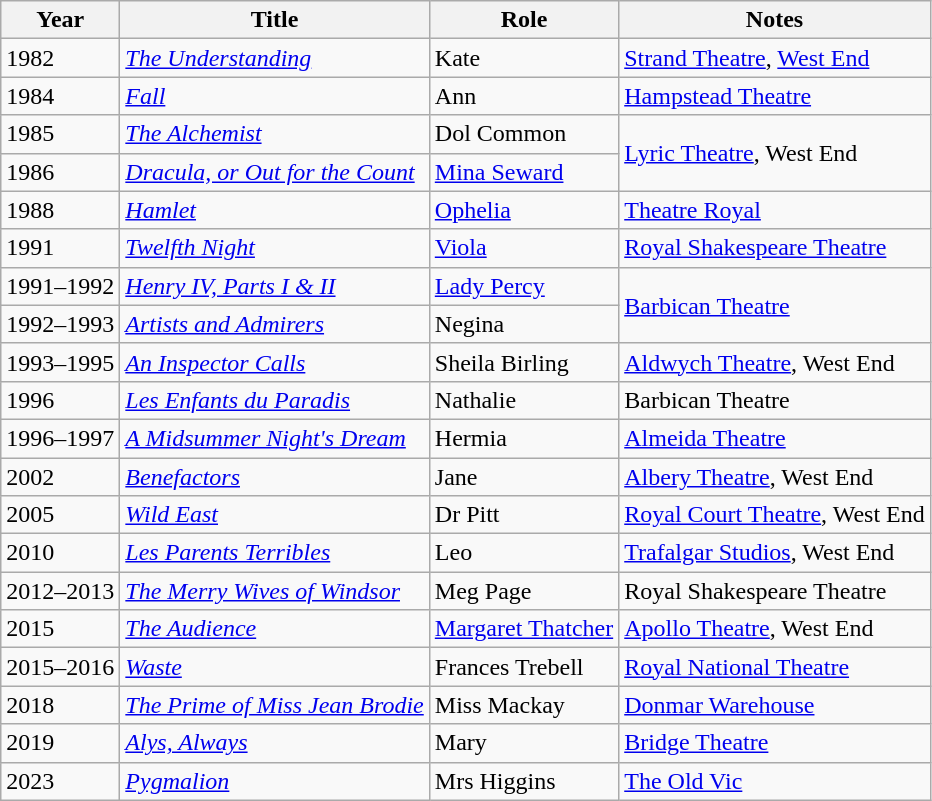<table class="wikitable sortable">
<tr>
<th>Year</th>
<th>Title</th>
<th>Role</th>
<th class="unsortable">Notes</th>
</tr>
<tr>
<td>1982</td>
<td><em><a href='#'>The Understanding</a></em></td>
<td>Kate</td>
<td><a href='#'>Strand Theatre</a>, <a href='#'>West End</a></td>
</tr>
<tr>
<td>1984</td>
<td><em><a href='#'>Fall</a></em></td>
<td>Ann</td>
<td><a href='#'>Hampstead Theatre</a></td>
</tr>
<tr>
<td>1985</td>
<td><em><a href='#'>The Alchemist</a></em></td>
<td>Dol Common</td>
<td rowspan="2"><a href='#'>Lyric Theatre</a>, West End</td>
</tr>
<tr>
<td>1986</td>
<td><em><a href='#'>Dracula, or Out for the Count</a></em></td>
<td><a href='#'>Mina Seward</a></td>
</tr>
<tr>
<td>1988</td>
<td><em><a href='#'>Hamlet</a></em></td>
<td><a href='#'>Ophelia</a></td>
<td><a href='#'>Theatre Royal</a></td>
</tr>
<tr>
<td>1991</td>
<td><em><a href='#'>Twelfth Night</a></em></td>
<td><a href='#'>Viola</a></td>
<td><a href='#'>Royal Shakespeare Theatre</a></td>
</tr>
<tr>
<td>1991–1992</td>
<td><em><a href='#'>Henry IV, Parts I & II</a></em></td>
<td><a href='#'>Lady Percy</a></td>
<td rowspan="2"><a href='#'>Barbican Theatre</a></td>
</tr>
<tr>
<td>1992–1993</td>
<td><em><a href='#'>Artists and Admirers</a></em></td>
<td>Negina</td>
</tr>
<tr>
<td>1993–1995</td>
<td><em><a href='#'>An Inspector Calls</a></em></td>
<td>Sheila Birling</td>
<td><a href='#'>Aldwych Theatre</a>, West End</td>
</tr>
<tr>
<td>1996</td>
<td><em><a href='#'>Les Enfants du Paradis</a></em></td>
<td>Nathalie</td>
<td>Barbican Theatre</td>
</tr>
<tr>
<td>1996–1997</td>
<td><em><a href='#'>A Midsummer Night's Dream</a></em></td>
<td>Hermia</td>
<td><a href='#'>Almeida Theatre</a></td>
</tr>
<tr>
<td>2002</td>
<td><em><a href='#'>Benefactors</a></em></td>
<td>Jane</td>
<td><a href='#'>Albery Theatre</a>, West End</td>
</tr>
<tr>
<td>2005</td>
<td><em><a href='#'>Wild East</a></em></td>
<td>Dr Pitt</td>
<td><a href='#'>Royal Court Theatre</a>, West End</td>
</tr>
<tr>
<td>2010</td>
<td><em><a href='#'>Les Parents Terribles</a></em></td>
<td>Leo</td>
<td><a href='#'>Trafalgar Studios</a>, West End</td>
</tr>
<tr>
<td>2012–2013</td>
<td><em><a href='#'>The Merry Wives of Windsor</a></em></td>
<td>Meg Page</td>
<td>Royal Shakespeare Theatre</td>
</tr>
<tr>
<td>2015</td>
<td><em><a href='#'>The Audience</a></em></td>
<td><a href='#'>Margaret Thatcher</a></td>
<td><a href='#'>Apollo Theatre</a>, West End</td>
</tr>
<tr>
<td>2015–2016</td>
<td><em><a href='#'>Waste</a></em></td>
<td>Frances Trebell</td>
<td><a href='#'>Royal National Theatre</a></td>
</tr>
<tr>
<td>2018</td>
<td><em><a href='#'>The Prime of Miss Jean Brodie</a></em></td>
<td>Miss Mackay</td>
<td><a href='#'>Donmar Warehouse</a></td>
</tr>
<tr>
<td>2019</td>
<td><em><a href='#'>Alys, Always</a></em></td>
<td>Mary</td>
<td><a href='#'>Bridge Theatre</a></td>
</tr>
<tr>
<td>2023</td>
<td><em><a href='#'>Pygmalion</a></em></td>
<td>Mrs Higgins</td>
<td><a href='#'>The Old Vic</a></td>
</tr>
</table>
